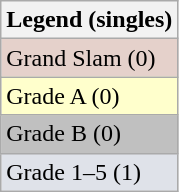<table class=wikitable>
<tr>
<th>Legend (singles)</th>
</tr>
<tr style="background:#e5d1cb;">
<td>Grand Slam (0)</td>
</tr>
<tr style="background:#ffc;">
<td>Grade A (0)</td>
</tr>
<tr style="background:silver;">
<td>Grade B (0)</td>
</tr>
<tr style="background:#dfe2e9;">
<td>Grade 1–5 (1)</td>
</tr>
</table>
